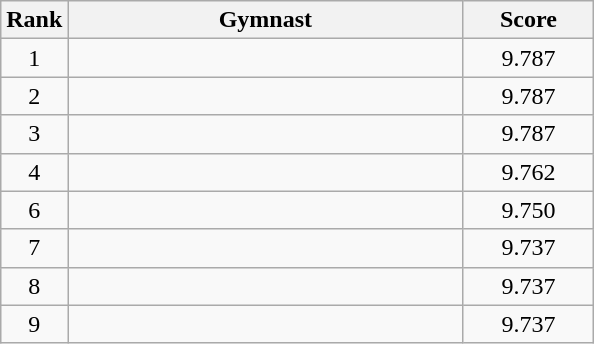<table class="wikitable" style="text-align:center">
<tr>
<th>Rank</th>
<th style="width:16em">Gymnast</th>
<th style="width:5em">Score</th>
</tr>
<tr>
<td>1</td>
<td align=left></td>
<td>9.787</td>
</tr>
<tr>
<td>2</td>
<td align=left></td>
<td>9.787</td>
</tr>
<tr>
<td>3</td>
<td align=left></td>
<td>9.787</td>
</tr>
<tr>
<td>4</td>
<td align=left></td>
<td>9.762</td>
</tr>
<tr>
<td>6</td>
<td align=left></td>
<td>9.750</td>
</tr>
<tr>
<td>7</td>
<td align=left></td>
<td>9.737</td>
</tr>
<tr>
<td>8</td>
<td align=left></td>
<td>9.737</td>
</tr>
<tr>
<td>9</td>
<td align=left></td>
<td>9.737</td>
</tr>
</table>
